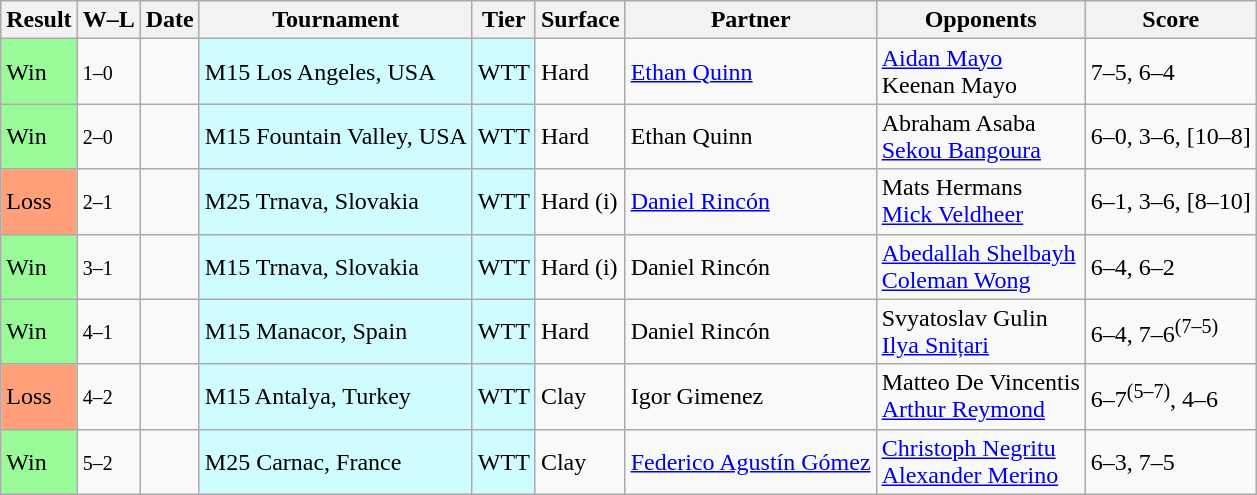<table class="sortable wikitable">
<tr>
<th>Result</th>
<th class="unsortable">W–L</th>
<th>Date</th>
<th>Tournament</th>
<th>Tier</th>
<th>Surface</th>
<th>Partner</th>
<th>Opponents</th>
<th class="unsortable">Score</th>
</tr>
<tr>
<td bgcolor=98fb98>Win</td>
<td><small>1–0</small></td>
<td></td>
<td style="background:#cffcff;">M15 Los Angeles, USA</td>
<td style="background:#cffcff;">WTT</td>
<td>Hard</td>
<td> <a href='#'>Ethan Quinn</a></td>
<td> <a href='#'>Aidan Mayo</a> <br>  Keenan Mayo</td>
<td>7–5, 6–4</td>
</tr>
<tr>
<td bgcolor=98fb98>Win</td>
<td><small>2–0</small></td>
<td></td>
<td style="background:#cffcff;">M15 Fountain Valley, USA</td>
<td style="background:#cffcff;">WTT</td>
<td>Hard</td>
<td> Ethan Quinn</td>
<td> Abraham Asaba <br>  <a href='#'>Sekou Bangoura</a></td>
<td>6–0, 3–6, [10–8]</td>
</tr>
<tr>
<td bgcolor=ffa07a>Loss</td>
<td><small>2–1</small></td>
<td></td>
<td style="background:#cffcff;">M25 Trnava, Slovakia</td>
<td style="background:#cffcff;">WTT</td>
<td>Hard (i)</td>
<td> <a href='#'>Daniel Rincón</a></td>
<td> Mats Hermans <br>  <a href='#'>Mick Veldheer</a></td>
<td>6–1, 3–6, [8–10]</td>
</tr>
<tr>
<td bgcolor=98fb98>Win</td>
<td><small>3–1</small></td>
<td></td>
<td style="background:#cffcff;">M15 Trnava, Slovakia</td>
<td style="background:#cffcff;">WTT</td>
<td>Hard (i)</td>
<td> Daniel Rincón</td>
<td> <a href='#'>Abedallah Shelbayh</a> <br>  <a href='#'>Coleman Wong</a></td>
<td>6–4, 6–2</td>
</tr>
<tr>
<td bgcolor=98fb98>Win</td>
<td><small>4–1</small></td>
<td></td>
<td style="background:#cffcff;">M15 Manacor, Spain</td>
<td style="background:#cffcff;">WTT</td>
<td>Hard</td>
<td> Daniel Rincón</td>
<td> Svyatoslav Gulin <br>  <a href='#'>Ilya Snițari</a></td>
<td>6–4, 7–6<sup>(7–5)</sup></td>
</tr>
<tr>
<td bgcolor=ffa07a>Loss</td>
<td><small>4–2</small></td>
<td></td>
<td style="background:#cffcff;">M15 Antalya, Turkey</td>
<td style="background:#cffcff;">WTT</td>
<td>Clay</td>
<td> Igor Gimenez</td>
<td> Matteo De Vincentis <br>  <a href='#'>Arthur Reymond</a></td>
<td>6–7<sup>(5–7)</sup>, 4–6</td>
</tr>
<tr>
<td bgcolor=98fb98>Win</td>
<td><small>5–2</small></td>
<td></td>
<td style="background:#cffcff;">M25 Carnac, France</td>
<td style="background:#cffcff;">WTT</td>
<td>Clay</td>
<td> <a href='#'>Federico Agustín Gómez</a></td>
<td> <a href='#'>Christoph Negritu</a> <br>  <a href='#'>Alexander Merino</a></td>
<td>6–3, 7–5</td>
</tr>
</table>
